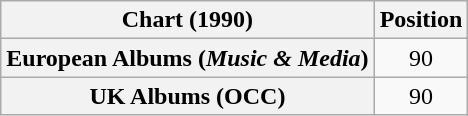<table class="wikitable sortable plainrowheaders" style="text-align:center">
<tr>
<th scope="col">Chart (1990)</th>
<th scope="col">Position</th>
</tr>
<tr>
<th scope="row">European Albums (<em>Music & Media</em>)</th>
<td>90</td>
</tr>
<tr>
<th scope="row">UK Albums (OCC)</th>
<td>90</td>
</tr>
</table>
